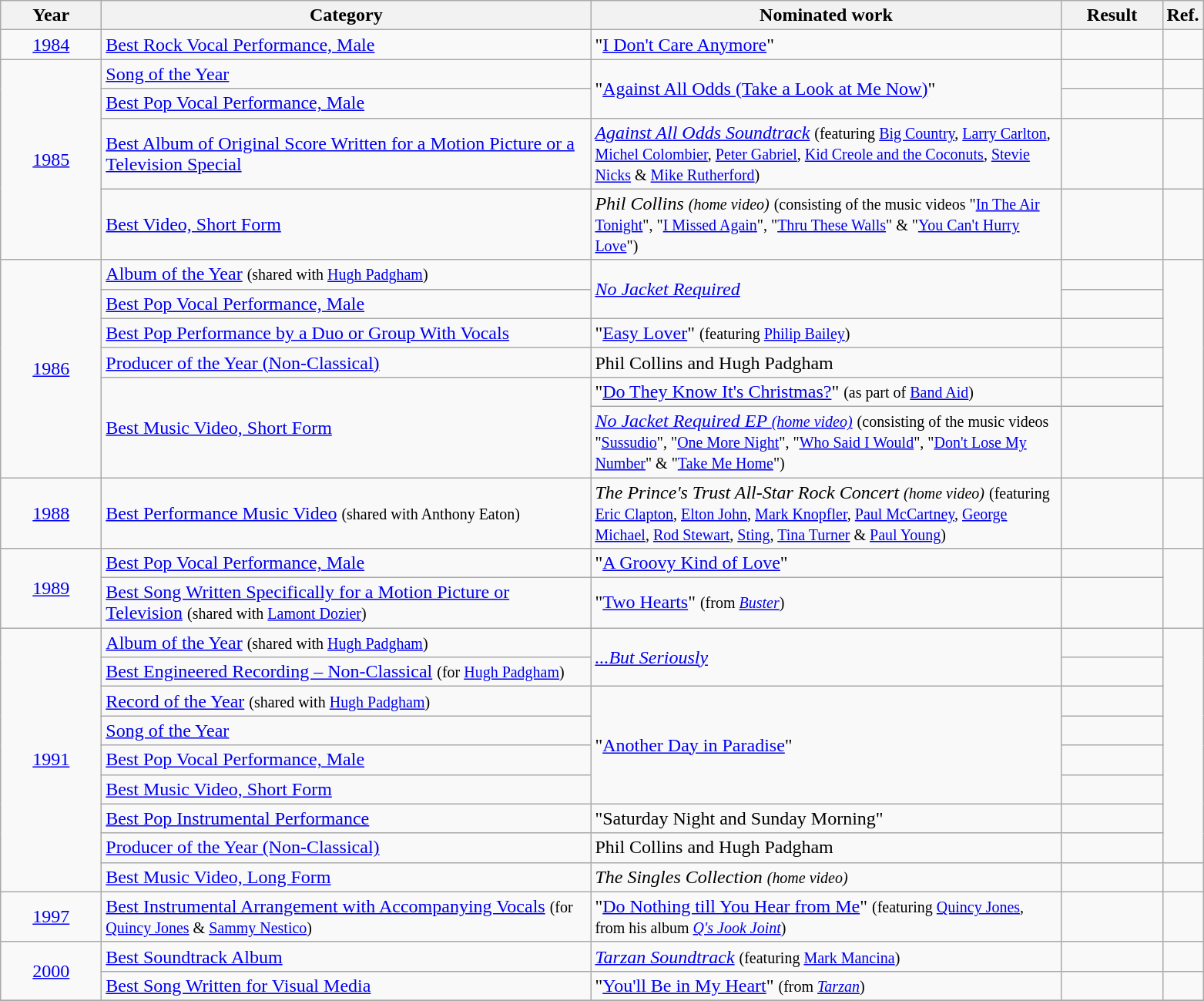<table class=wikitable>
<tr>
<th scope="col" style="width:5em;">Year</th>
<th scope="col" style="width:26em;">Category</th>
<th scope="col" style="width:25em;">Nominated work</th>
<th scope="col" style="width:5em;">Result</th>
<th>Ref.</th>
</tr>
<tr>
<td style="text-align:center;"><a href='#'>1984</a></td>
<td><a href='#'>Best Rock Vocal Performance, Male</a></td>
<td>"<a href='#'>I Don't Care Anymore</a>"</td>
<td></td>
<td></td>
</tr>
<tr>
<td style="text-align:center;", rowspan="4"><a href='#'>1985</a></td>
<td><a href='#'>Song of the Year</a></td>
<td rowspan="2">"<a href='#'>Against All Odds (Take a Look at Me Now)</a>"</td>
<td></td>
<td></td>
</tr>
<tr>
<td><a href='#'>Best Pop Vocal Performance, Male</a></td>
<td></td>
<td></td>
</tr>
<tr>
<td><a href='#'>Best Album of Original Score Written for a Motion Picture or a Television Special</a></td>
<td><em><a href='#'>Against All Odds Soundtrack</a></em> <small>(featuring <a href='#'>Big Country</a>, <a href='#'>Larry Carlton</a>, <a href='#'>Michel Colombier</a>, <a href='#'>Peter Gabriel</a>, <a href='#'>Kid Creole and the Coconuts</a>, <a href='#'>Stevie Nicks</a> & <a href='#'>Mike Rutherford</a>)</small></td>
<td></td>
<td></td>
</tr>
<tr>
<td><a href='#'>Best Video, Short Form</a></td>
<td><em>Phil Collins <small>(home video)</small></em> <small>(consisting of the music videos "<a href='#'>In The Air Tonight</a>", "<a href='#'>I Missed Again</a>", "<a href='#'>Thru These Walls</a>" & "<a href='#'>You Can't Hurry Love</a>")</small></td>
<td></td>
<td></td>
</tr>
<tr>
<td style="text-align:center;", rowspan="6"><a href='#'>1986</a></td>
<td><a href='#'>Album of the Year</a> <small>(shared with <a href='#'>Hugh Padgham</a>)</small></td>
<td rowspan="2"><em><a href='#'>No Jacket Required</a></em></td>
<td></td>
<td rowspan="6"></td>
</tr>
<tr>
<td><a href='#'>Best Pop Vocal Performance, Male</a></td>
<td></td>
</tr>
<tr>
<td><a href='#'>Best Pop Performance by a Duo or Group With Vocals</a></td>
<td>"<a href='#'>Easy Lover</a>" <small>(featuring <a href='#'>Philip Bailey</a>)</small></td>
<td></td>
</tr>
<tr>
<td><a href='#'>Producer of the Year (Non-Classical)</a></td>
<td>Phil Collins and Hugh Padgham</td>
<td></td>
</tr>
<tr>
<td rowspan="2"><a href='#'>Best Music Video, Short Form</a></td>
<td>"<a href='#'>Do They Know It's Christmas?</a>" <small>(as part of <a href='#'>Band Aid</a>)</small></td>
<td></td>
</tr>
<tr>
<td><em><a href='#'>No Jacket Required EP <small>(home video)</small></a></em> <small>(consisting of the music videos "<a href='#'>Sussudio</a>", "<a href='#'>One More Night</a>", "<a href='#'>Who Said I Would</a>", "<a href='#'>Don't Lose My Number</a>" & "<a href='#'>Take Me Home</a>")</small></td>
<td></td>
</tr>
<tr>
<td style="text-align:center;"><a href='#'>1988</a></td>
<td><a href='#'>Best Performance Music Video</a> <small>(shared with Anthony Eaton)</small></td>
<td><em>The Prince's Trust All-Star Rock Concert <small>(home video)</small></em> <small>(featuring <a href='#'>Eric Clapton</a>, <a href='#'>Elton John</a>, <a href='#'>Mark Knopfler</a>, <a href='#'>Paul McCartney</a>, <a href='#'>George Michael</a>, <a href='#'>Rod Stewart</a>, <a href='#'>Sting</a>, <a href='#'>Tina Turner</a> & <a href='#'>Paul Young</a>)</small></td>
<td></td>
<td></td>
</tr>
<tr>
<td style="text-align:center;", rowspan="2"><a href='#'>1989</a></td>
<td><a href='#'>Best Pop Vocal Performance, Male</a></td>
<td>"<a href='#'>A Groovy Kind of Love</a>"</td>
<td></td>
<td rowspan="2"></td>
</tr>
<tr>
<td><a href='#'>Best Song Written Specifically for a Motion Picture or Television</a> <small>(shared with <a href='#'>Lamont Dozier</a>)</small></td>
<td>"<a href='#'>Two Hearts</a>" <small>(from <em><a href='#'>Buster</a></em>)</small></td>
<td></td>
</tr>
<tr>
<td style="text-align:center;", rowspan="9"><a href='#'>1991</a></td>
<td><a href='#'>Album of the Year</a> <small>(shared with <a href='#'>Hugh Padgham</a>)</small></td>
<td rowspan="2"><em><a href='#'>...But Seriously</a></em></td>
<td></td>
<td rowspan="8"></td>
</tr>
<tr>
<td><a href='#'>Best Engineered Recording – Non-Classical</a> <small>(for <a href='#'>Hugh Padgham</a>)</small></td>
<td></td>
</tr>
<tr>
<td><a href='#'>Record of the Year</a> <small>(shared with <a href='#'>Hugh Padgham</a>)</small></td>
<td rowspan="4">"<a href='#'>Another Day in Paradise</a>"</td>
<td></td>
</tr>
<tr>
<td><a href='#'>Song of the Year</a></td>
<td></td>
</tr>
<tr>
<td><a href='#'>Best Pop Vocal Performance, Male</a></td>
<td></td>
</tr>
<tr>
<td><a href='#'>Best Music Video, Short Form</a></td>
<td></td>
</tr>
<tr>
<td><a href='#'>Best Pop Instrumental Performance</a></td>
<td>"Saturday Night and Sunday Morning"</td>
<td></td>
</tr>
<tr>
<td><a href='#'>Producer of the Year (Non-Classical)</a></td>
<td>Phil Collins and Hugh Padgham</td>
<td></td>
</tr>
<tr>
<td><a href='#'>Best Music Video, Long Form</a></td>
<td><em>The Singles Collection <small>(home video)</small></em></td>
<td></td>
<td></td>
</tr>
<tr>
<td style="text-align:center;"><a href='#'>1997</a></td>
<td><a href='#'>Best Instrumental Arrangement with Accompanying Vocals</a> <small>(for <a href='#'>Quincy Jones</a> & <a href='#'>Sammy Nestico</a>)</small></td>
<td>"<a href='#'>Do Nothing till You Hear from Me</a>" <small>(featuring <a href='#'>Quincy Jones</a>, from his album <em><a href='#'>Q's Jook Joint</a></em>)</small></td>
<td></td>
<td></td>
</tr>
<tr>
<td style="text-align:center;", rowspan="2"><a href='#'>2000</a></td>
<td><a href='#'>Best Soundtrack Album</a></td>
<td><em><a href='#'>Tarzan Soundtrack</a></em> <small>(featuring <a href='#'>Mark Mancina</a>)</small></td>
<td></td>
<td></td>
</tr>
<tr>
<td><a href='#'>Best Song Written for Visual Media</a></td>
<td>"<a href='#'>You'll Be in My Heart</a>" <small>(from <em><a href='#'>Tarzan</a></em>)</small></td>
<td></td>
<td></td>
</tr>
<tr>
</tr>
</table>
